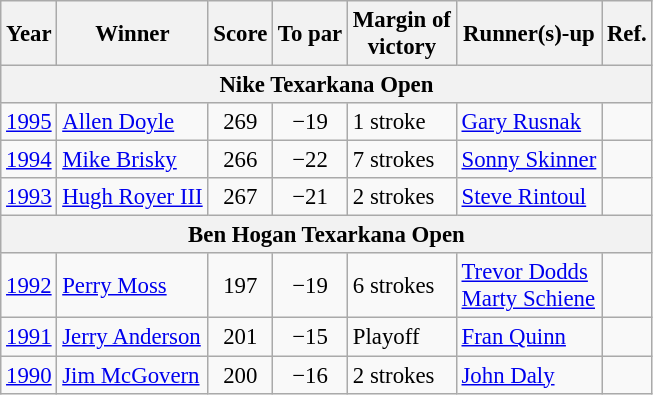<table class="wikitable" style="font-size:95%">
<tr>
<th>Year</th>
<th>Winner</th>
<th>Score</th>
<th>To par</th>
<th>Margin of<br>victory</th>
<th>Runner(s)-up</th>
<th>Ref.</th>
</tr>
<tr>
<th colspan=7>Nike Texarkana Open</th>
</tr>
<tr>
<td><a href='#'>1995</a></td>
<td> <a href='#'>Allen Doyle</a></td>
<td align=center>269</td>
<td align=center>−19</td>
<td>1 stroke</td>
<td> <a href='#'>Gary Rusnak</a></td>
<td></td>
</tr>
<tr>
<td><a href='#'>1994</a></td>
<td> <a href='#'>Mike Brisky</a></td>
<td align=center>266</td>
<td align=center>−22</td>
<td>7 strokes</td>
<td> <a href='#'>Sonny Skinner</a></td>
<td></td>
</tr>
<tr>
<td><a href='#'>1993</a></td>
<td> <a href='#'>Hugh Royer III</a></td>
<td align=center>267</td>
<td align=center>−21</td>
<td>2 strokes</td>
<td> <a href='#'>Steve Rintoul</a></td>
<td></td>
</tr>
<tr>
<th colspan=7>Ben Hogan Texarkana Open</th>
</tr>
<tr>
<td><a href='#'>1992</a></td>
<td> <a href='#'>Perry Moss</a></td>
<td align=center>197</td>
<td align=center>−19</td>
<td>6 strokes</td>
<td> <a href='#'>Trevor Dodds</a><br> <a href='#'>Marty Schiene</a></td>
<td></td>
</tr>
<tr>
<td><a href='#'>1991</a></td>
<td> <a href='#'>Jerry Anderson</a></td>
<td align=center>201</td>
<td align=center>−15</td>
<td>Playoff</td>
<td> <a href='#'>Fran Quinn</a></td>
<td></td>
</tr>
<tr>
<td><a href='#'>1990</a></td>
<td> <a href='#'>Jim McGovern</a></td>
<td align=center>200</td>
<td align=center>−16</td>
<td>2 strokes</td>
<td> <a href='#'>John Daly</a></td>
<td></td>
</tr>
</table>
